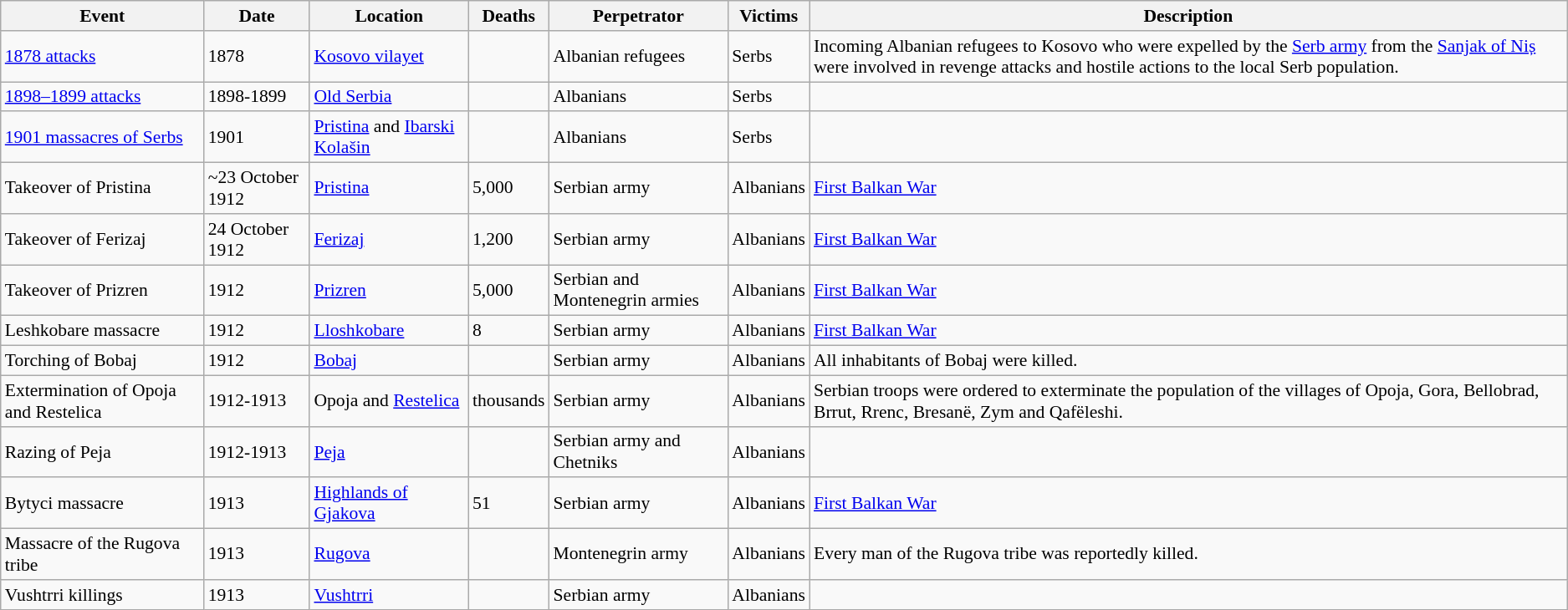<table class="sortable wikitable" style="font-size:90%;">
<tr>
<th>Event</th>
<th>Date</th>
<th>Location</th>
<th>Deaths</th>
<th>Perpetrator</th>
<th>Victims</th>
<th class="unsortable">Description</th>
</tr>
<tr>
<td><a href='#'>1878 attacks</a></td>
<td>1878</td>
<td><a href='#'>Kosovo vilayet</a></td>
<td></td>
<td>Albanian refugees</td>
<td>Serbs</td>
<td>Incoming Albanian refugees to Kosovo who were expelled by the <a href='#'>Serb army</a> from the <a href='#'>Sanjak of Niș</a> were involved in revenge attacks and hostile actions to the local Serb population.</td>
</tr>
<tr>
<td><a href='#'>1898–1899 attacks</a></td>
<td>1898-1899</td>
<td><a href='#'>Old Serbia</a></td>
<td></td>
<td>Albanians</td>
<td>Serbs</td>
<td></td>
</tr>
<tr>
<td><a href='#'>1901 massacres of Serbs</a></td>
<td>1901</td>
<td><a href='#'>Pristina</a> and <a href='#'>Ibarski Kolašin</a></td>
<td></td>
<td>Albanians</td>
<td>Serbs</td>
<td></td>
</tr>
<tr>
<td>Takeover of Pristina</td>
<td>~23 October 1912</td>
<td><a href='#'>Pristina</a></td>
<td>5,000</td>
<td>Serbian army</td>
<td>Albanians</td>
<td><a href='#'>First Balkan War</a></td>
</tr>
<tr>
<td>Takeover of Ferizaj</td>
<td>24 October 1912</td>
<td><a href='#'>Ferizaj</a></td>
<td>1,200</td>
<td>Serbian army</td>
<td>Albanians</td>
<td><a href='#'>First Balkan War</a></td>
</tr>
<tr>
<td>Takeover of Prizren</td>
<td>1912</td>
<td><a href='#'>Prizren</a></td>
<td>5,000</td>
<td>Serbian and Montenegrin armies</td>
<td>Albanians</td>
<td><a href='#'>First Balkan War</a></td>
</tr>
<tr>
<td>Leshkobare massacre</td>
<td>1912</td>
<td><a href='#'>Lloshkobare</a></td>
<td>8</td>
<td>Serbian army</td>
<td>Albanians</td>
<td><a href='#'>First Balkan War</a></td>
</tr>
<tr>
<td>Torching of Bobaj</td>
<td>1912</td>
<td><a href='#'>Bobaj</a></td>
<td></td>
<td>Serbian army</td>
<td>Albanians</td>
<td>All inhabitants of Bobaj were killed.</td>
</tr>
<tr>
<td>Extermination of Opoja and Restelica</td>
<td>1912-1913</td>
<td>Opoja and <a href='#'>Restelica</a></td>
<td>thousands</td>
<td>Serbian army</td>
<td>Albanians</td>
<td>Serbian troops were ordered to exterminate the population of the villages of Opoja, Gora, Bellobrad, Brrut, Rrenc, Bresanë, Zym and Qafëleshi.</td>
</tr>
<tr>
<td>Razing of Peja</td>
<td>1912-1913</td>
<td><a href='#'>Peja</a></td>
<td></td>
<td>Serbian army and Chetniks</td>
<td>Albanians</td>
<td></td>
</tr>
<tr>
<td>Bytyci massacre</td>
<td>1913</td>
<td><a href='#'>Highlands of Gjakova</a></td>
<td>51</td>
<td>Serbian army</td>
<td>Albanians</td>
<td><a href='#'>First Balkan War</a></td>
</tr>
<tr>
<td>Massacre of the Rugova tribe</td>
<td>1913</td>
<td><a href='#'>Rugova</a></td>
<td></td>
<td>Montenegrin army</td>
<td>Albanians</td>
<td>Every man of the Rugova tribe was reportedly killed.</td>
</tr>
<tr>
<td>Vushtrri killings</td>
<td>1913</td>
<td><a href='#'>Vushtrri</a></td>
<td></td>
<td>Serbian army</td>
<td>Albanians</td>
<td></td>
</tr>
</table>
